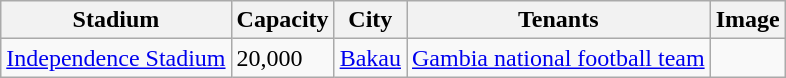<table class="wikitable sortable">
<tr>
<th>Stadium</th>
<th>Capacity</th>
<th>City</th>
<th>Tenants</th>
<th>Image</th>
</tr>
<tr>
<td><a href='#'>Independence Stadium</a></td>
<td>20,000</td>
<td><a href='#'>Bakau</a></td>
<td><a href='#'>Gambia national football team</a></td>
<td></td>
</tr>
</table>
